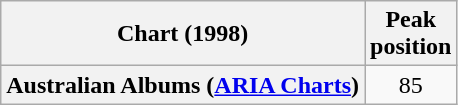<table class="wikitable sortable plainrowheaders" style="text-align:center">
<tr>
<th scope="col">Chart (1998)</th>
<th scope="col">Peak<br>position</th>
</tr>
<tr>
<th scope="row">Australian Albums (<a href='#'>ARIA Charts</a>)</th>
<td>85</td>
</tr>
</table>
